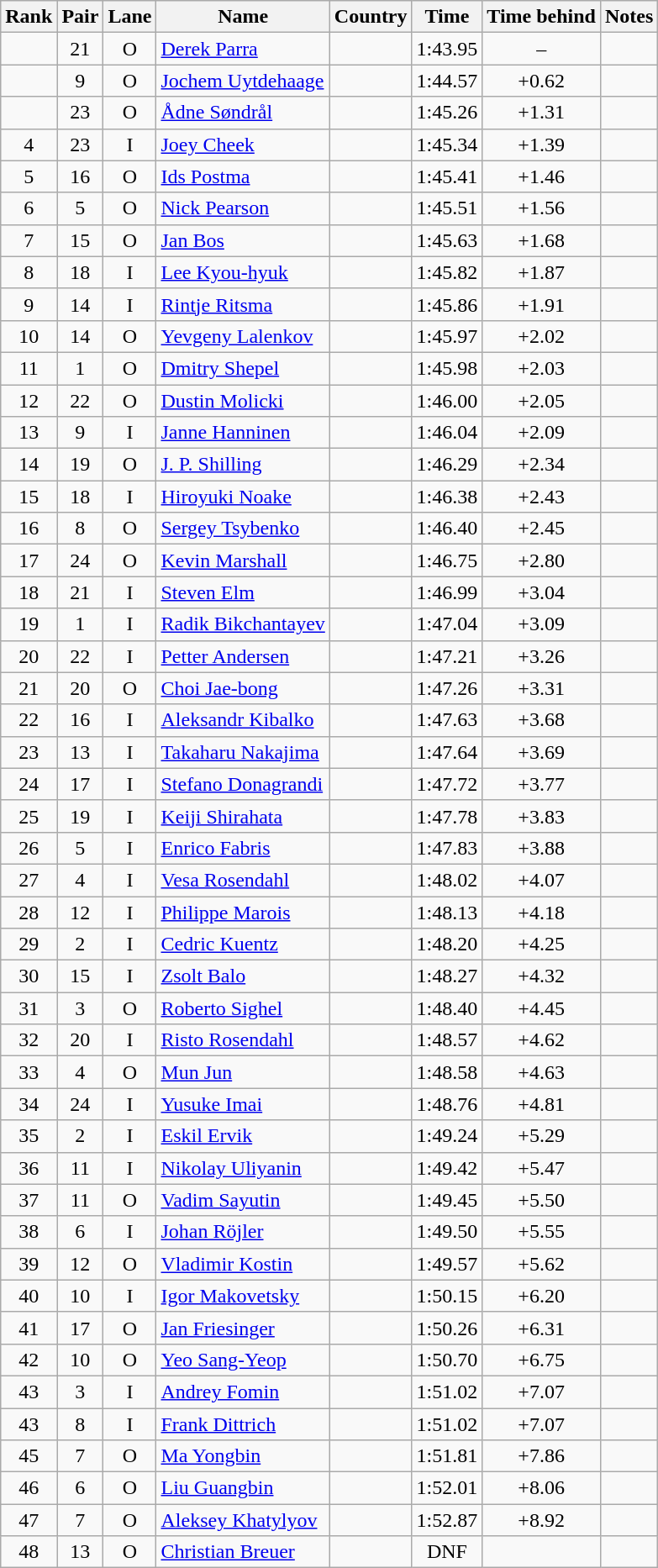<table class="wikitable sortable" style="text-align:center">
<tr>
<th>Rank</th>
<th>Pair</th>
<th>Lane</th>
<th>Name</th>
<th>Country</th>
<th>Time</th>
<th>Time behind</th>
<th>Notes</th>
</tr>
<tr>
<td></td>
<td>21</td>
<td>O</td>
<td align="left"><a href='#'>Derek Parra</a></td>
<td align="left"></td>
<td>1:43.95</td>
<td>–</td>
<td></td>
</tr>
<tr>
<td></td>
<td>9</td>
<td>O</td>
<td align="left"><a href='#'>Jochem Uytdehaage</a></td>
<td align="left"></td>
<td>1:44.57</td>
<td>+0.62</td>
<td></td>
</tr>
<tr>
<td></td>
<td>23</td>
<td>O</td>
<td align="left"><a href='#'>Ådne Søndrål</a></td>
<td align="left"></td>
<td>1:45.26</td>
<td>+1.31</td>
<td></td>
</tr>
<tr>
<td>4</td>
<td>23</td>
<td>I</td>
<td align="left"><a href='#'>Joey Cheek</a></td>
<td align="left"></td>
<td>1:45.34</td>
<td>+1.39</td>
<td></td>
</tr>
<tr>
<td>5</td>
<td>16</td>
<td>O</td>
<td align="left"><a href='#'>Ids Postma</a></td>
<td align="left"></td>
<td>1:45.41</td>
<td>+1.46</td>
<td></td>
</tr>
<tr>
<td>6</td>
<td>5</td>
<td>O</td>
<td align="left"><a href='#'>Nick Pearson</a></td>
<td align="left"></td>
<td>1:45.51</td>
<td>+1.56</td>
<td></td>
</tr>
<tr>
<td>7</td>
<td>15</td>
<td>O</td>
<td align="left"><a href='#'>Jan Bos</a></td>
<td align="left"></td>
<td>1:45.63</td>
<td>+1.68</td>
<td></td>
</tr>
<tr>
<td>8</td>
<td>18</td>
<td>I</td>
<td align="left"><a href='#'>Lee Kyou-hyuk</a></td>
<td align="left"></td>
<td>1:45.82</td>
<td>+1.87</td>
<td></td>
</tr>
<tr>
<td>9</td>
<td>14</td>
<td>I</td>
<td align="left"><a href='#'>Rintje Ritsma</a></td>
<td align="left"></td>
<td>1:45.86</td>
<td>+1.91</td>
<td></td>
</tr>
<tr>
<td>10</td>
<td>14</td>
<td>O</td>
<td align="left"><a href='#'>Yevgeny Lalenkov</a></td>
<td align="left"></td>
<td>1:45.97</td>
<td>+2.02</td>
<td></td>
</tr>
<tr>
<td>11</td>
<td>1</td>
<td>O</td>
<td align="left"><a href='#'>Dmitry Shepel</a></td>
<td align="left"></td>
<td>1:45.98</td>
<td>+2.03</td>
<td></td>
</tr>
<tr>
<td>12</td>
<td>22</td>
<td>O</td>
<td align="left"><a href='#'>Dustin Molicki</a></td>
<td align="left"></td>
<td>1:46.00</td>
<td>+2.05</td>
<td></td>
</tr>
<tr>
<td>13</td>
<td>9</td>
<td>I</td>
<td align="left"><a href='#'>Janne Hanninen</a></td>
<td align="left"></td>
<td>1:46.04</td>
<td>+2.09</td>
<td></td>
</tr>
<tr>
<td>14</td>
<td>19</td>
<td>O</td>
<td align="left"><a href='#'>J. P. Shilling</a></td>
<td align="left"></td>
<td>1:46.29</td>
<td>+2.34</td>
<td></td>
</tr>
<tr>
<td>15</td>
<td>18</td>
<td>I</td>
<td align="left"><a href='#'>Hiroyuki Noake</a></td>
<td align="left"></td>
<td>1:46.38</td>
<td>+2.43</td>
<td></td>
</tr>
<tr>
<td>16</td>
<td>8</td>
<td>O</td>
<td align="left"><a href='#'>Sergey Tsybenko</a></td>
<td align="left"></td>
<td>1:46.40</td>
<td>+2.45</td>
<td></td>
</tr>
<tr>
<td>17</td>
<td>24</td>
<td>O</td>
<td align="left"><a href='#'>Kevin Marshall</a></td>
<td align="left"></td>
<td>1:46.75</td>
<td>+2.80</td>
<td></td>
</tr>
<tr>
<td>18</td>
<td>21</td>
<td>I</td>
<td align="left"><a href='#'>Steven Elm</a></td>
<td align="left"></td>
<td>1:46.99</td>
<td>+3.04</td>
<td></td>
</tr>
<tr>
<td>19</td>
<td>1</td>
<td>I</td>
<td align="left"><a href='#'>Radik Bikchantayev</a></td>
<td align="left"></td>
<td>1:47.04</td>
<td>+3.09</td>
<td></td>
</tr>
<tr>
<td>20</td>
<td>22</td>
<td>I</td>
<td align="left"><a href='#'>Petter Andersen</a></td>
<td align="left"></td>
<td>1:47.21</td>
<td>+3.26</td>
<td></td>
</tr>
<tr>
<td>21</td>
<td>20</td>
<td>O</td>
<td align="left"><a href='#'>Choi Jae-bong</a></td>
<td align="left"></td>
<td>1:47.26</td>
<td>+3.31</td>
<td></td>
</tr>
<tr>
<td>22</td>
<td>16</td>
<td>I</td>
<td align="left"><a href='#'>Aleksandr Kibalko</a></td>
<td align="left"></td>
<td>1:47.63</td>
<td>+3.68</td>
<td></td>
</tr>
<tr>
<td>23</td>
<td>13</td>
<td>I</td>
<td align="left"><a href='#'>Takaharu Nakajima</a></td>
<td align="left"></td>
<td>1:47.64</td>
<td>+3.69</td>
<td></td>
</tr>
<tr>
<td>24</td>
<td>17</td>
<td>I</td>
<td align="left"><a href='#'>Stefano Donagrandi</a></td>
<td align="left"></td>
<td>1:47.72</td>
<td>+3.77</td>
<td></td>
</tr>
<tr>
<td>25</td>
<td>19</td>
<td>I</td>
<td align="left"><a href='#'>Keiji Shirahata</a></td>
<td align="left"></td>
<td>1:47.78</td>
<td>+3.83</td>
<td></td>
</tr>
<tr>
<td>26</td>
<td>5</td>
<td>I</td>
<td align="left"><a href='#'>Enrico Fabris</a></td>
<td align="left"></td>
<td>1:47.83</td>
<td>+3.88</td>
<td></td>
</tr>
<tr>
<td>27</td>
<td>4</td>
<td>I</td>
<td align="left"><a href='#'>Vesa Rosendahl</a></td>
<td align="left"></td>
<td>1:48.02</td>
<td>+4.07</td>
<td></td>
</tr>
<tr>
<td>28</td>
<td>12</td>
<td>I</td>
<td align="left"><a href='#'>Philippe Marois</a></td>
<td align="left"></td>
<td>1:48.13</td>
<td>+4.18</td>
<td></td>
</tr>
<tr>
<td>29</td>
<td>2</td>
<td>I</td>
<td align="left"><a href='#'>Cedric Kuentz</a></td>
<td align="left"></td>
<td>1:48.20</td>
<td>+4.25</td>
<td></td>
</tr>
<tr>
<td>30</td>
<td>15</td>
<td>I</td>
<td align="left"><a href='#'>Zsolt Balo</a></td>
<td align="left"></td>
<td>1:48.27</td>
<td>+4.32</td>
<td></td>
</tr>
<tr>
<td>31</td>
<td>3</td>
<td>O</td>
<td align="left"><a href='#'>Roberto Sighel</a></td>
<td align="left"></td>
<td>1:48.40</td>
<td>+4.45</td>
<td></td>
</tr>
<tr>
<td>32</td>
<td>20</td>
<td>I</td>
<td align="left"><a href='#'>Risto Rosendahl</a></td>
<td align="left"></td>
<td>1:48.57</td>
<td>+4.62</td>
<td></td>
</tr>
<tr>
<td>33</td>
<td>4</td>
<td>O</td>
<td align="left"><a href='#'>Mun Jun</a></td>
<td align="left"></td>
<td>1:48.58</td>
<td>+4.63</td>
<td></td>
</tr>
<tr>
<td>34</td>
<td>24</td>
<td>I</td>
<td align="left"><a href='#'>Yusuke Imai</a></td>
<td align="left"></td>
<td>1:48.76</td>
<td>+4.81</td>
<td></td>
</tr>
<tr>
<td>35</td>
<td>2</td>
<td>I</td>
<td align="left"><a href='#'>Eskil Ervik</a></td>
<td align="left"></td>
<td>1:49.24</td>
<td>+5.29</td>
<td></td>
</tr>
<tr>
<td>36</td>
<td>11</td>
<td>I</td>
<td align="left"><a href='#'>Nikolay Uliyanin</a></td>
<td align="left"></td>
<td>1:49.42</td>
<td>+5.47</td>
<td></td>
</tr>
<tr>
<td>37</td>
<td>11</td>
<td>O</td>
<td align="left"><a href='#'>Vadim Sayutin</a></td>
<td align="left"></td>
<td>1:49.45</td>
<td>+5.50</td>
<td></td>
</tr>
<tr>
<td>38</td>
<td>6</td>
<td>I</td>
<td align="left"><a href='#'>Johan Röjler</a></td>
<td align="left"></td>
<td>1:49.50</td>
<td>+5.55</td>
<td></td>
</tr>
<tr>
<td>39</td>
<td>12</td>
<td>O</td>
<td align="left"><a href='#'>Vladimir Kostin</a></td>
<td align="left"></td>
<td>1:49.57</td>
<td>+5.62</td>
<td></td>
</tr>
<tr>
<td>40</td>
<td>10</td>
<td>I</td>
<td align="left"><a href='#'>Igor Makovetsky</a></td>
<td align="left"></td>
<td>1:50.15</td>
<td>+6.20</td>
<td></td>
</tr>
<tr>
<td>41</td>
<td>17</td>
<td>O</td>
<td align="left"><a href='#'>Jan Friesinger</a></td>
<td align="left"></td>
<td>1:50.26</td>
<td>+6.31</td>
<td></td>
</tr>
<tr>
<td>42</td>
<td>10</td>
<td>O</td>
<td align="left"><a href='#'>Yeo Sang-Yeop</a></td>
<td align="left"></td>
<td>1:50.70</td>
<td>+6.75</td>
<td></td>
</tr>
<tr>
<td>43</td>
<td>3</td>
<td>I</td>
<td align="left"><a href='#'>Andrey Fomin</a></td>
<td align="left"></td>
<td>1:51.02</td>
<td>+7.07</td>
<td></td>
</tr>
<tr>
<td>43</td>
<td>8</td>
<td>I</td>
<td align="left"><a href='#'>Frank Dittrich</a></td>
<td align="left"></td>
<td>1:51.02</td>
<td>+7.07</td>
<td></td>
</tr>
<tr>
<td>45</td>
<td>7</td>
<td>O</td>
<td align="left"><a href='#'>Ma Yongbin</a></td>
<td align="left"></td>
<td>1:51.81</td>
<td>+7.86</td>
<td></td>
</tr>
<tr>
<td>46</td>
<td>6</td>
<td>O</td>
<td align="left"><a href='#'>Liu Guangbin</a></td>
<td align="left"></td>
<td>1:52.01</td>
<td>+8.06</td>
<td></td>
</tr>
<tr>
<td>47</td>
<td>7</td>
<td>O</td>
<td align="left"><a href='#'>Aleksey Khatylyov</a></td>
<td align="left"></td>
<td>1:52.87</td>
<td>+8.92</td>
<td></td>
</tr>
<tr>
<td>48</td>
<td>13</td>
<td>O</td>
<td align="left"><a href='#'>Christian Breuer</a></td>
<td align="left"></td>
<td>DNF</td>
<td></td>
<td></td>
</tr>
</table>
